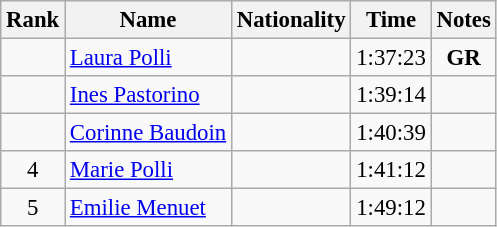<table class="wikitable sortable" style="text-align:center;font-size:95%">
<tr>
<th>Rank</th>
<th>Name</th>
<th>Nationality</th>
<th>Time</th>
<th>Notes</th>
</tr>
<tr>
<td></td>
<td align=left><a href='#'>Laura Polli</a></td>
<td align=left></td>
<td>1:37:23</td>
<td><strong>GR</strong></td>
</tr>
<tr>
<td></td>
<td align=left><a href='#'>Ines Pastorino</a></td>
<td align=left></td>
<td>1:39:14</td>
<td></td>
</tr>
<tr>
<td></td>
<td align=left><a href='#'>Corinne Baudoin</a></td>
<td align=left></td>
<td>1:40:39</td>
<td></td>
</tr>
<tr>
<td>4</td>
<td align=left><a href='#'>Marie Polli</a></td>
<td align=left></td>
<td>1:41:12</td>
<td></td>
</tr>
<tr>
<td>5</td>
<td align=left><a href='#'>Emilie Menuet</a></td>
<td align=left></td>
<td>1:49:12</td>
<td></td>
</tr>
</table>
